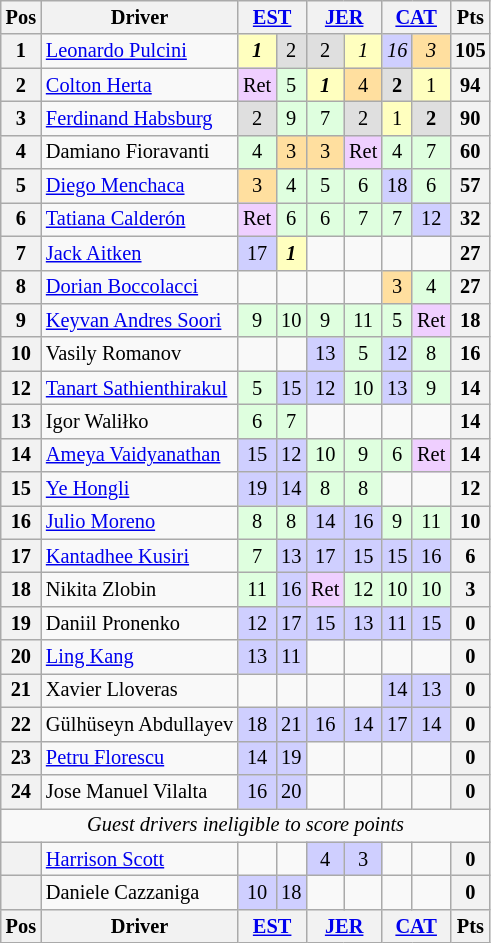<table class="wikitable" style="font-size: 85%; text-align:center">
<tr valign="top">
<th valign="middle">Pos</th>
<th valign="middle">Driver</th>
<th colspan=2><a href='#'>EST</a><br></th>
<th colspan=2><a href='#'>JER</a><br></th>
<th colspan=2><a href='#'>CAT</a><br></th>
<th valign="middle">Pts</th>
</tr>
<tr>
<th>1</th>
<td align=left> <a href='#'>Leonardo Pulcini</a></td>
<td style="background:#FFFFBF;"><strong><em>1</em></strong></td>
<td style="background:#DFDFDF;">2</td>
<td style="background:#DFDFDF;">2</td>
<td style="background:#FFFFBF;"><em>1</em></td>
<td style="background:#CFCFFF;"><em>16</em></td>
<td style="background:#FFDF9F;"><em>3</em></td>
<th>105</th>
</tr>
<tr>
<th>2</th>
<td align=left> <a href='#'>Colton Herta</a></td>
<td style="background:#EFCFFF;">Ret</td>
<td style="background:#DFFFDF;">5</td>
<td style="background:#FFFFBF;"><strong><em>1</em></strong></td>
<td style="background:#FFDF9F;">4</td>
<td style="background:#DFDFDF;"><strong>2</strong></td>
<td style="background:#FFFFBF;">1</td>
<th>94</th>
</tr>
<tr>
<th>3</th>
<td align=left> <a href='#'>Ferdinand Habsburg</a></td>
<td style="background:#DFDFDF;">2</td>
<td style="background:#DFFFDF;">9</td>
<td style="background:#DFFFDF;">7</td>
<td style="background:#DFDFDF;">2</td>
<td style="background:#FFFFBF;">1</td>
<td style="background:#DFDFDF;"><strong>2</strong></td>
<th>90</th>
</tr>
<tr>
<th>4</th>
<td align=left> Damiano Fioravanti</td>
<td style="background:#DFFFDF;">4</td>
<td style="background:#FFDF9F;">3</td>
<td style="background:#FFDF9F;">3</td>
<td style="background:#EFCFFF;">Ret</td>
<td style="background:#DFFFDF;">4</td>
<td style="background:#DFFFDF;">7</td>
<th>60</th>
</tr>
<tr>
<th>5</th>
<td align=left> <a href='#'>Diego Menchaca</a></td>
<td style="background:#FFDF9F;">3</td>
<td style="background:#DFFFDF;">4</td>
<td style="background:#DFFFDF;">5</td>
<td style="background:#DFFFDF;">6</td>
<td style="background:#CFCFFF;">18</td>
<td style="background:#DFFFDF;">6</td>
<th>57</th>
</tr>
<tr>
<th>6</th>
<td align=left> <a href='#'>Tatiana Calderón</a></td>
<td style="background:#EFCFFF;">Ret</td>
<td style="background:#DFFFDF;">6</td>
<td style="background:#DFFFDF;">6</td>
<td style="background:#DFFFDF;">7</td>
<td style="background:#DFFFDF;">7</td>
<td style="background:#CFCFFF;">12</td>
<th>32</th>
</tr>
<tr>
<th>7</th>
<td align=left> <a href='#'>Jack Aitken</a></td>
<td style="background:#CFCFFF;">17</td>
<td style="background:#FFFFBF;"><strong><em>1</em></strong></td>
<td></td>
<td></td>
<td></td>
<td></td>
<th>27</th>
</tr>
<tr>
<th>8</th>
<td align=left> <a href='#'>Dorian Boccolacci</a></td>
<td></td>
<td></td>
<td></td>
<td></td>
<td style="background:#FFDF9F;">3</td>
<td style="background:#DFFFDF;">4</td>
<th>27</th>
</tr>
<tr>
<th>9</th>
<td align=left> <a href='#'>Keyvan Andres Soori</a></td>
<td style="background:#DFFFDF;">9</td>
<td style="background:#DFFFDF;">10</td>
<td style="background:#DFFFDF;">9</td>
<td style="background:#DFFFDF;">11</td>
<td style="background:#DFFFDF;">5</td>
<td style="background:#EFCFFF;">Ret</td>
<th>18</th>
</tr>
<tr>
<th>10</th>
<td align=left> Vasily Romanov</td>
<td></td>
<td></td>
<td style="background:#CFCFFF;">13</td>
<td style="background:#DFFFDF;">5</td>
<td style="background:#CFCFFF;">12</td>
<td style="background:#DFFFDF;">8</td>
<th>16</th>
</tr>
<tr>
<th>12</th>
<td align=left> <a href='#'>Tanart Sathienthirakul</a></td>
<td style="background:#DFFFDF;">5</td>
<td style="background:#CFCFFF;">15</td>
<td style="background:#CFCFFF;">12</td>
<td style="background:#DFFFDF;">10</td>
<td style="background:#CFCFFF;">13</td>
<td style="background:#DFFFDF;">9</td>
<th>14</th>
</tr>
<tr>
<th>13</th>
<td align=left> Igor Waliłko</td>
<td style="background:#DFFFDF;">6</td>
<td style="background:#DFFFDF;">7</td>
<td></td>
<td></td>
<td></td>
<td></td>
<th>14</th>
</tr>
<tr>
<th>14</th>
<td align=left> <a href='#'>Ameya Vaidyanathan</a></td>
<td style="background:#CFCFFF;">15</td>
<td style="background:#CFCFFF;">12</td>
<td style="background:#DFFFDF;">10</td>
<td style="background:#DFFFDF;">9</td>
<td style="background:#DFFFDF;">6</td>
<td style="background:#EFCFFF;">Ret</td>
<th>14</th>
</tr>
<tr>
<th>15</th>
<td align=left> <a href='#'>Ye Hongli</a></td>
<td style="background:#CFCFFF;">19</td>
<td style="background:#CFCFFF;">14</td>
<td style="background:#DFFFDF;">8</td>
<td style="background:#DFFFDF;">8</td>
<td></td>
<td></td>
<th>12</th>
</tr>
<tr>
<th>16</th>
<td align=left> <a href='#'>Julio Moreno</a></td>
<td style="background:#DFFFDF;">8</td>
<td style="background:#DFFFDF;">8</td>
<td style="background:#CFCFFF;">14</td>
<td style="background:#CFCFFF;">16</td>
<td style="background:#DFFFDF;">9</td>
<td style="background:#DFFFDF;">11</td>
<th>10</th>
</tr>
<tr>
<th>17</th>
<td align=left> <a href='#'>Kantadhee Kusiri</a></td>
<td style="background:#DFFFDF;">7</td>
<td style="background:#CFCFFF;">13</td>
<td style="background:#CFCFFF;">17</td>
<td style="background:#CFCFFF;">15</td>
<td style="background:#CFCFFF;">15</td>
<td style="background:#CFCFFF;">16</td>
<th>6</th>
</tr>
<tr>
<th>18</th>
<td align=left> Nikita Zlobin</td>
<td style="background:#DFFFDF;">11</td>
<td style="background:#CFCFFF;">16</td>
<td style="background:#EFCFFF;">Ret</td>
<td style="background:#DFFFDF;">12</td>
<td style="background:#DFFFDF;">10</td>
<td style="background:#DFFFDF;">10</td>
<th>3</th>
</tr>
<tr>
<th>19</th>
<td align=left> Daniil Pronenko</td>
<td style="background:#CFCFFF;">12</td>
<td style="background:#CFCFFF;">17</td>
<td style="background:#CFCFFF;">15</td>
<td style="background:#CFCFFF;">13</td>
<td style="background:#CFCFFF;">11</td>
<td style="background:#CFCFFF;">15</td>
<th>0</th>
</tr>
<tr>
<th>20</th>
<td align=left> <a href='#'>Ling Kang</a></td>
<td style="background:#CFCFFF;">13</td>
<td style="background:#CFCFFF;">11</td>
<td></td>
<td></td>
<td></td>
<td></td>
<th>0</th>
</tr>
<tr>
<th>21</th>
<td align=left> Xavier Lloveras</td>
<td></td>
<td></td>
<td></td>
<td></td>
<td style="background:#CFCFFF;">14</td>
<td style="background:#CFCFFF;">13</td>
<th>0</th>
</tr>
<tr>
<th>22</th>
<td align=left nowrap> Gülhüseyn Abdullayev</td>
<td style="background:#CFCFFF;">18</td>
<td style="background:#CFCFFF;">21</td>
<td style="background:#CFCFFF;">16</td>
<td style="background:#CFCFFF;">14</td>
<td style="background:#CFCFFF;">17</td>
<td style="background:#CFCFFF;">14</td>
<th>0</th>
</tr>
<tr>
<th>23</th>
<td align=left> <a href='#'>Petru Florescu</a></td>
<td style="background:#CFCFFF;">14</td>
<td style="background:#CFCFFF;">19</td>
<td></td>
<td></td>
<td></td>
<td></td>
<th>0</th>
</tr>
<tr>
<th>24</th>
<td align=left> Jose Manuel Vilalta</td>
<td style="background:#CFCFFF;">16</td>
<td style="background:#CFCFFF;">20</td>
<td></td>
<td></td>
<td></td>
<td></td>
<th>0</th>
</tr>
<tr>
<td colspan=9><em>Guest drivers ineligible to score points</em></td>
</tr>
<tr>
<th></th>
<td align=left> <a href='#'>Harrison Scott</a></td>
<td></td>
<td></td>
<td style="background:#CFCFFF;">4</td>
<td style="background:#CFCFFF;">3</td>
<td></td>
<td></td>
<th>0</th>
</tr>
<tr>
<th></th>
<td align=left> Daniele Cazzaniga</td>
<td style="background:#CFCFFF;">10</td>
<td style="background:#CFCFFF;">18</td>
<td></td>
<td></td>
<td></td>
<td></td>
<th>0</th>
</tr>
<tr valign="top">
<th valign="middle">Pos</th>
<th valign="middle">Driver</th>
<th colspan=2><a href='#'>EST</a><br></th>
<th colspan=2><a href='#'>JER</a><br></th>
<th colspan=2><a href='#'>CAT</a><br></th>
<th valign="middle">Pts</th>
</tr>
</table>
